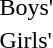<table>
<tr>
<td>Boys' <br></td>
<td></td>
<td></td>
<td></td>
</tr>
<tr>
<td>Girls' <br></td>
<td></td>
<td></td>
<td></td>
</tr>
</table>
